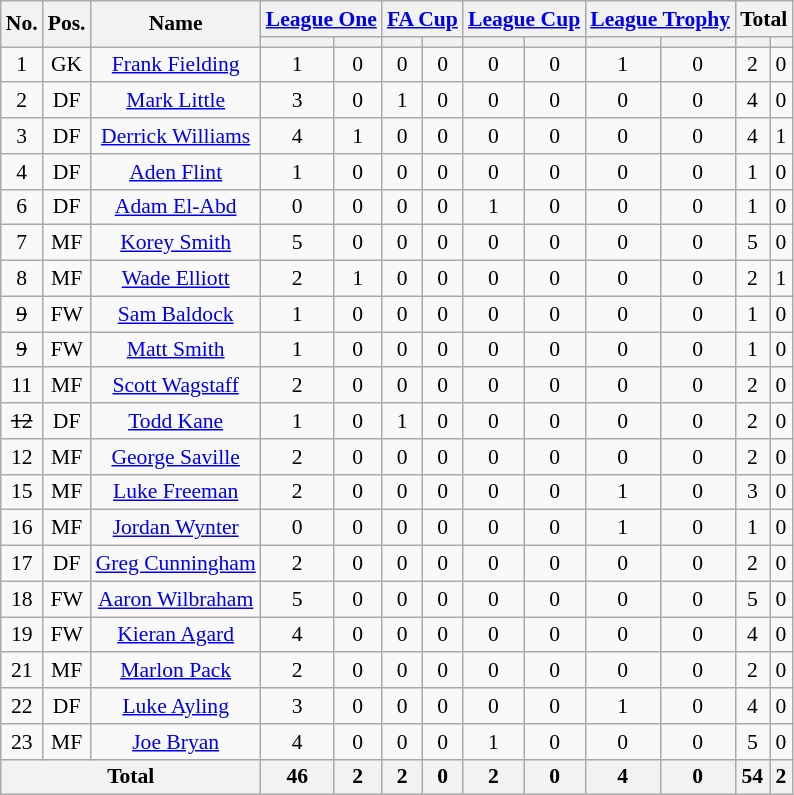<table class="wikitable" style="text-align:center; font-size:90%;">
<tr>
<th rowspan=2>No.</th>
<th rowspan=2>Pos.</th>
<th rowspan=2>Name</th>
<th colspan=2><a href='#'>League One</a></th>
<th colspan=2><a href='#'>FA Cup</a></th>
<th colspan=2><a href='#'>League Cup</a></th>
<th colspan=2><a href='#'>League Trophy</a></th>
<th colspan=2>Total</th>
</tr>
<tr>
<th></th>
<th></th>
<th></th>
<th></th>
<th></th>
<th></th>
<th></th>
<th></th>
<th></th>
<th></th>
</tr>
<tr>
<td>1</td>
<td>GK</td>
<td><a href='#'>Frank Fielding</a></td>
<td>1</td>
<td>0</td>
<td>0</td>
<td>0</td>
<td>0</td>
<td>0</td>
<td>1</td>
<td>0</td>
<td>2</td>
<td>0</td>
</tr>
<tr>
<td>2</td>
<td>DF</td>
<td><a href='#'>Mark Little</a></td>
<td>3</td>
<td>0</td>
<td>1</td>
<td>0</td>
<td>0</td>
<td>0</td>
<td>0</td>
<td>0</td>
<td>4</td>
<td>0</td>
</tr>
<tr>
<td>3</td>
<td>DF</td>
<td><a href='#'>Derrick Williams</a></td>
<td>4</td>
<td>1</td>
<td>0</td>
<td>0</td>
<td>0</td>
<td>0</td>
<td>0</td>
<td>0</td>
<td>4</td>
<td>1</td>
</tr>
<tr>
<td>4</td>
<td>DF</td>
<td><a href='#'>Aden Flint</a></td>
<td>1</td>
<td>0</td>
<td>0</td>
<td>0</td>
<td>0</td>
<td>0</td>
<td>0</td>
<td>0</td>
<td>1</td>
<td>0</td>
</tr>
<tr>
<td>6</td>
<td>DF</td>
<td><a href='#'>Adam El-Abd</a></td>
<td>0</td>
<td>0</td>
<td>0</td>
<td>0</td>
<td>1</td>
<td>0</td>
<td>0</td>
<td>0</td>
<td>1</td>
<td>0</td>
</tr>
<tr>
<td>7</td>
<td>MF</td>
<td><a href='#'>Korey Smith</a></td>
<td>5</td>
<td>0</td>
<td>0</td>
<td>0</td>
<td>0</td>
<td>0</td>
<td>0</td>
<td>0</td>
<td>5</td>
<td>0</td>
</tr>
<tr>
<td>8</td>
<td>MF</td>
<td><a href='#'>Wade Elliott</a></td>
<td>2</td>
<td>1</td>
<td>0</td>
<td>0</td>
<td>0</td>
<td>0</td>
<td>0</td>
<td>0</td>
<td>2</td>
<td>1</td>
</tr>
<tr>
<td><s>9</s></td>
<td>FW</td>
<td><a href='#'>Sam Baldock</a></td>
<td>1</td>
<td>0</td>
<td>0</td>
<td>0</td>
<td>0</td>
<td>0</td>
<td>0</td>
<td>0</td>
<td>1</td>
<td>0</td>
</tr>
<tr>
<td><s>9</s></td>
<td>FW</td>
<td><a href='#'>Matt Smith</a></td>
<td>1</td>
<td>0</td>
<td>0</td>
<td>0</td>
<td>0</td>
<td>0</td>
<td>0</td>
<td>0</td>
<td>1</td>
<td>0</td>
</tr>
<tr>
<td>11</td>
<td>MF</td>
<td><a href='#'>Scott Wagstaff</a></td>
<td>2</td>
<td>0</td>
<td>0</td>
<td>0</td>
<td>0</td>
<td>0</td>
<td>0</td>
<td>0</td>
<td>2</td>
<td>0</td>
</tr>
<tr>
<td><s>12</s></td>
<td>DF</td>
<td><a href='#'>Todd Kane</a></td>
<td>1</td>
<td>0</td>
<td>1</td>
<td>0</td>
<td>0</td>
<td>0</td>
<td>0</td>
<td>0</td>
<td>2</td>
<td>0</td>
</tr>
<tr>
<td>12</td>
<td>MF</td>
<td><a href='#'>George Saville</a></td>
<td>2</td>
<td>0</td>
<td>0</td>
<td>0</td>
<td>0</td>
<td>0</td>
<td>0</td>
<td>0</td>
<td>2</td>
<td>0</td>
</tr>
<tr>
<td>15</td>
<td>MF</td>
<td><a href='#'>Luke Freeman</a></td>
<td>2</td>
<td>0</td>
<td>0</td>
<td>0</td>
<td>0</td>
<td>0</td>
<td>1</td>
<td>0</td>
<td>3</td>
<td>0</td>
</tr>
<tr>
<td>16</td>
<td>MF</td>
<td><a href='#'>Jordan Wynter</a></td>
<td>0</td>
<td>0</td>
<td>0</td>
<td>0</td>
<td>0</td>
<td>0</td>
<td>1</td>
<td>0</td>
<td>1</td>
<td>0</td>
</tr>
<tr>
<td>17</td>
<td>DF</td>
<td><a href='#'>Greg Cunningham</a></td>
<td>2</td>
<td>0</td>
<td>0</td>
<td>0</td>
<td>0</td>
<td>0</td>
<td>0</td>
<td>0</td>
<td>2</td>
<td>0</td>
</tr>
<tr>
<td>18</td>
<td>FW</td>
<td><a href='#'>Aaron Wilbraham</a></td>
<td>5</td>
<td>0</td>
<td>0</td>
<td>0</td>
<td>0</td>
<td>0</td>
<td>0</td>
<td>0</td>
<td>5</td>
<td>0</td>
</tr>
<tr>
<td>19</td>
<td>FW</td>
<td><a href='#'>Kieran Agard</a></td>
<td>4</td>
<td>0</td>
<td>0</td>
<td>0</td>
<td>0</td>
<td>0</td>
<td>0</td>
<td>0</td>
<td>4</td>
<td>0</td>
</tr>
<tr>
<td>21</td>
<td>MF</td>
<td><a href='#'>Marlon Pack</a></td>
<td>2</td>
<td>0</td>
<td>0</td>
<td>0</td>
<td>0</td>
<td>0</td>
<td>0</td>
<td>0</td>
<td>2</td>
<td>0</td>
</tr>
<tr>
<td>22</td>
<td>DF</td>
<td><a href='#'>Luke Ayling</a></td>
<td>3</td>
<td>0</td>
<td>0</td>
<td>0</td>
<td>0</td>
<td>0</td>
<td>1</td>
<td>0</td>
<td>4</td>
<td>0</td>
</tr>
<tr>
<td>23</td>
<td>MF</td>
<td><a href='#'>Joe Bryan</a></td>
<td>4</td>
<td>0</td>
<td>0</td>
<td>0</td>
<td>1</td>
<td>0</td>
<td>0</td>
<td>0</td>
<td>5</td>
<td>0</td>
</tr>
<tr>
<th colspan=3>Total</th>
<th>46</th>
<th>2</th>
<th>2</th>
<th>0</th>
<th>2</th>
<th>0</th>
<th>4</th>
<th>0</th>
<th>54</th>
<th>2</th>
</tr>
</table>
